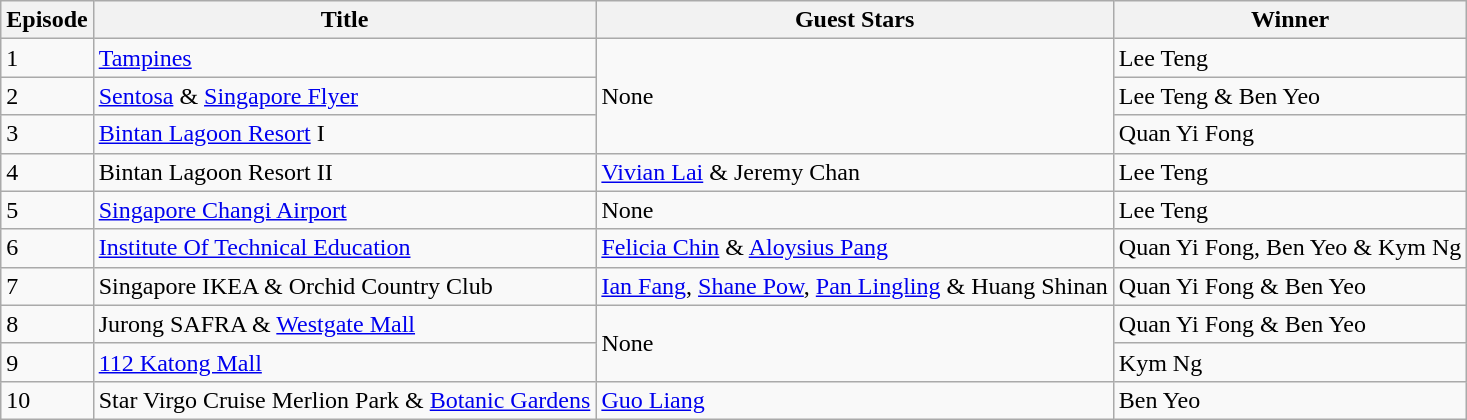<table class="wikitable">
<tr>
<th>Episode</th>
<th>Title</th>
<th>Guest Stars</th>
<th>Winner</th>
</tr>
<tr>
<td>1</td>
<td><a href='#'>Tampines</a></td>
<td rowspan=3>None</td>
<td>Lee Teng</td>
</tr>
<tr>
<td>2</td>
<td><a href='#'>Sentosa</a> & <a href='#'>Singapore Flyer</a></td>
<td>Lee Teng & Ben Yeo</td>
</tr>
<tr>
<td>3</td>
<td><a href='#'>Bintan Lagoon Resort</a> I</td>
<td>Quan Yi Fong</td>
</tr>
<tr>
<td>4</td>
<td>Bintan Lagoon Resort II</td>
<td><a href='#'>Vivian Lai</a> & Jeremy Chan</td>
<td>Lee Teng</td>
</tr>
<tr>
<td>5</td>
<td><a href='#'>Singapore Changi Airport</a></td>
<td>None</td>
<td>Lee Teng</td>
</tr>
<tr>
<td>6</td>
<td><a href='#'>Institute Of Technical Education</a></td>
<td><a href='#'>Felicia Chin</a> & <a href='#'>Aloysius Pang</a></td>
<td>Quan Yi Fong, Ben Yeo & Kym Ng</td>
</tr>
<tr>
<td>7</td>
<td>Singapore IKEA & Orchid Country Club</td>
<td><a href='#'>Ian Fang</a>, <a href='#'>Shane Pow</a>, <a href='#'>Pan Lingling</a> & Huang Shinan</td>
<td>Quan Yi Fong & Ben Yeo</td>
</tr>
<tr>
<td>8</td>
<td>Jurong SAFRA & <a href='#'>Westgate Mall</a></td>
<td rowspan=2>None</td>
<td>Quan Yi Fong & Ben Yeo</td>
</tr>
<tr>
<td>9</td>
<td><a href='#'>112 Katong Mall</a></td>
<td>Kym Ng</td>
</tr>
<tr>
<td>10</td>
<td>Star Virgo Cruise Merlion Park & <a href='#'>Botanic Gardens</a></td>
<td><a href='#'>Guo Liang</a></td>
<td>Ben Yeo</td>
</tr>
</table>
